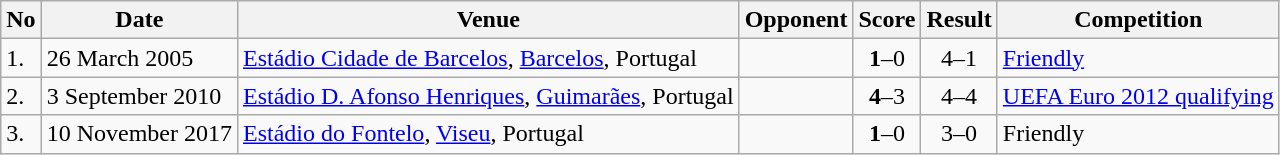<table class="wikitable" style="font-size:100%;">
<tr>
<th>No</th>
<th>Date</th>
<th>Venue</th>
<th>Opponent</th>
<th>Score</th>
<th>Result</th>
<th>Competition</th>
</tr>
<tr>
<td>1.</td>
<td>26 March 2005</td>
<td><a href='#'>Estádio Cidade de Barcelos</a>, <a href='#'>Barcelos</a>, Portugal</td>
<td></td>
<td align=center><strong>1</strong>–0</td>
<td align=center>4–1</td>
<td><a href='#'>Friendly</a></td>
</tr>
<tr>
<td>2.</td>
<td>3 September 2010</td>
<td><a href='#'>Estádio D. Afonso Henriques</a>, <a href='#'>Guimarães</a>, Portugal</td>
<td></td>
<td align=center><strong>4</strong>–3</td>
<td align=center>4–4</td>
<td><a href='#'>UEFA Euro 2012 qualifying</a></td>
</tr>
<tr>
<td>3.</td>
<td>10 November 2017</td>
<td><a href='#'>Estádio do Fontelo</a>, <a href='#'>Viseu</a>, Portugal</td>
<td></td>
<td align=center><strong>1</strong>–0</td>
<td align=center>3–0</td>
<td>Friendly</td>
</tr>
</table>
